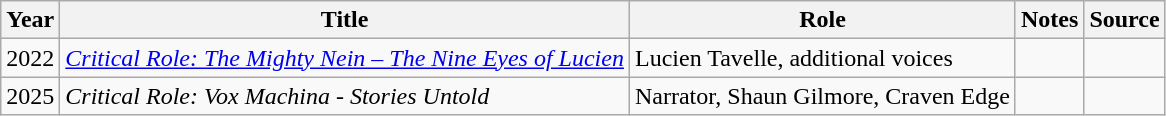<table class="wikitable sortable plainrowheaders">
<tr>
<th>Year</th>
<th>Title</th>
<th>Role</th>
<th class="unsortable">Notes</th>
<th class="unsortable">Source</th>
</tr>
<tr>
<td>2022</td>
<td><em><a href='#'>Critical Role: The Mighty Nein – The Nine Eyes of Lucien</a></em></td>
<td>Lucien Tavelle, additional voices</td>
<td></td>
<td></td>
</tr>
<tr>
<td>2025</td>
<td><em>Critical Role: Vox Machina - Stories Untold</em></td>
<td>Narrator, Shaun Gilmore, Craven Edge</td>
<td></td>
<td></td>
</tr>
</table>
